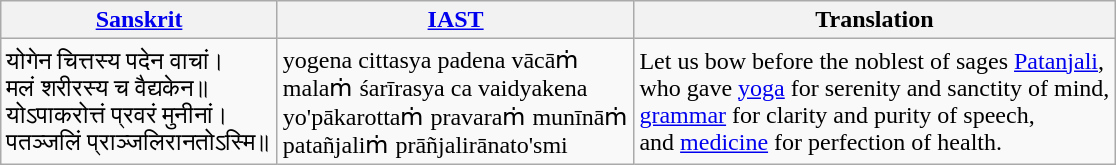<table class="wikitable">
<tr>
<th><a href='#'>Sanskrit</a></th>
<th><a href='#'>IAST</a></th>
<th>Translation</th>
</tr>
<tr>
<td>योगेन चित्तस्य पदेन वाचां।<br>मलं शरीरस्य च वैद्यकेन॥<br>योऽपाकरोत्तं प्रवरं मुनीनां।<br>पतञ्जलिं प्राञ्जलिरानतोऽस्मि॥</td>
<td>yogena cittasya padena vācāṁ<br> malaṁ śarīrasya ca vaidyakena<br>yo'pākarottaṁ pravaraṁ munīnāṁ<br>patañjaliṁ prāñjalirānato'smi</td>
<td>Let us bow before the noblest of sages <a href='#'>Patanjali</a>,<br>who gave <a href='#'>yoga</a> for serenity and sanctity of mind,<br><a href='#'>grammar</a> for clarity and purity of speech,<br>and <a href='#'>medicine</a> for perfection of health.<br></td>
</tr>
</table>
